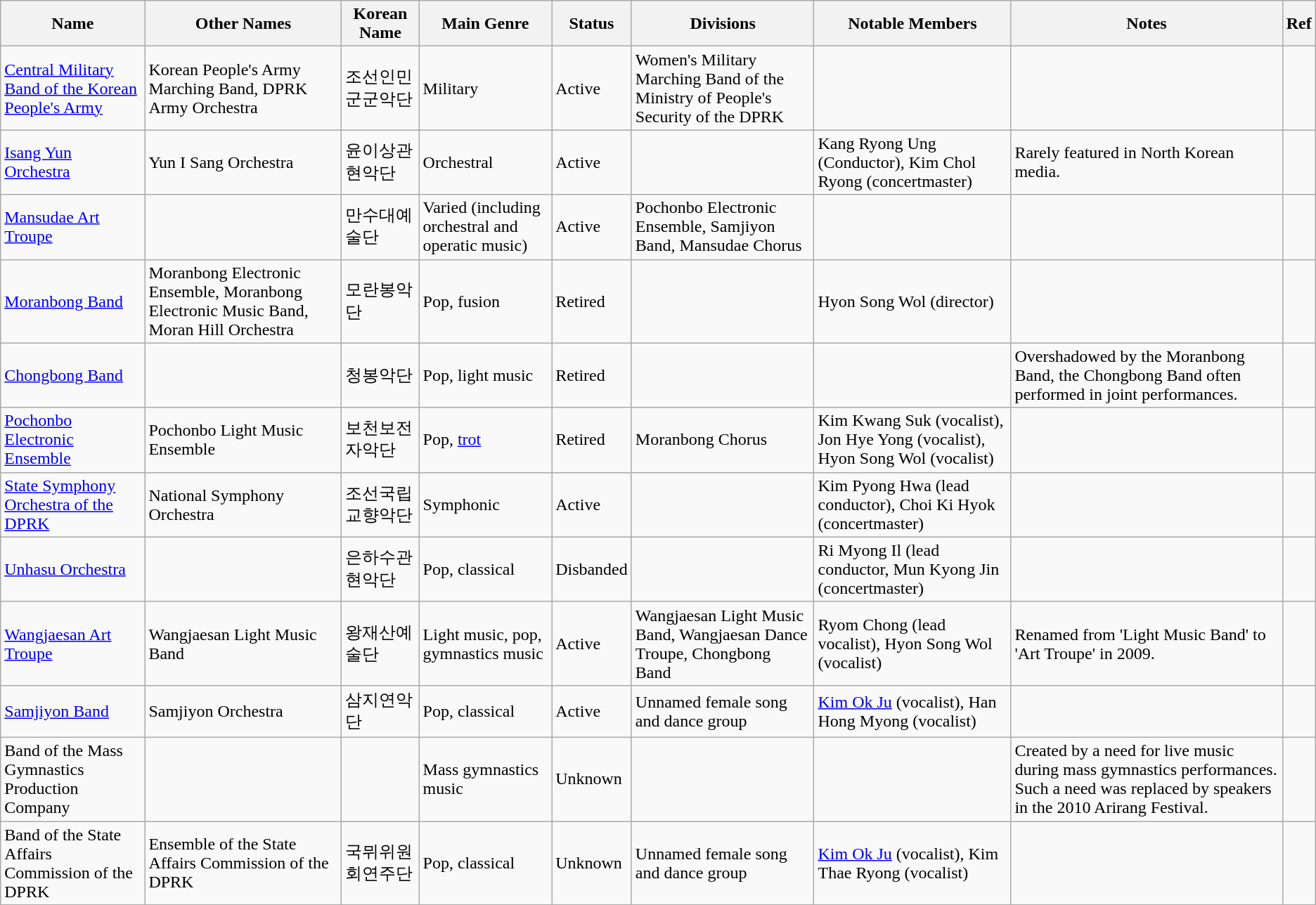<table class="wikitable">
<tr>
<th>Name</th>
<th>Other Names</th>
<th>Korean Name</th>
<th>Main Genre</th>
<th>Status</th>
<th>Divisions</th>
<th>Notable Members</th>
<th>Notes</th>
<th>Ref</th>
</tr>
<tr>
<td><a href='#'>Central Military Band of the Korean People's Army</a></td>
<td>Korean People's Army Marching Band, DPRK Army Orchestra</td>
<td>조선인민군군악단</td>
<td>Military</td>
<td>Active</td>
<td>Women's Military Marching Band of the Ministry of People's Security of the DPRK</td>
<td></td>
<td></td>
<td></td>
</tr>
<tr>
<td><a href='#'>Isang Yun Orchestra</a></td>
<td>Yun I Sang Orchestra</td>
<td>윤이상관현악단</td>
<td>Orchestral</td>
<td>Active</td>
<td></td>
<td>Kang Ryong Ung (Conductor), Kim Chol Ryong (concertmaster)</td>
<td>Rarely featured in North Korean media.</td>
<td></td>
</tr>
<tr>
<td><a href='#'>Mansudae Art Troupe</a></td>
<td></td>
<td>만수대예술단</td>
<td>Varied (including orchestral and operatic music)</td>
<td>Active</td>
<td>Pochonbo Electronic Ensemble, Samjiyon Band, Mansudae Chorus</td>
<td></td>
<td></td>
<td></td>
</tr>
<tr>
<td><a href='#'>Moranbong Band</a></td>
<td>Moranbong Electronic Ensemble, Moranbong Electronic Music Band, Moran Hill Orchestra</td>
<td>모란봉악단</td>
<td>Pop, fusion</td>
<td>Retired</td>
<td></td>
<td>Hyon Song Wol (director)</td>
<td></td>
<td></td>
</tr>
<tr>
<td><a href='#'>Chongbong Band</a></td>
<td></td>
<td>청봉악단</td>
<td>Pop, light music</td>
<td>Retired</td>
<td></td>
<td></td>
<td>Overshadowed by the Moranbong Band, the Chongbong Band often performed in joint performances.</td>
<td></td>
</tr>
<tr>
<td><a href='#'>Pochonbo Electronic Ensemble</a></td>
<td>Pochonbo Light Music Ensemble</td>
<td>보천보전자악단</td>
<td>Pop, <a href='#'>trot</a></td>
<td>Retired</td>
<td>Moranbong Chorus</td>
<td>Kim Kwang Suk (vocalist), Jon Hye Yong (vocalist), Hyon Song Wol (vocalist)</td>
<td></td>
<td></td>
</tr>
<tr>
<td><a href='#'>State Symphony Orchestra of the DPRK</a></td>
<td>National Symphony Orchestra</td>
<td>조선국립교향악단</td>
<td>Symphonic</td>
<td>Active</td>
<td></td>
<td>Kim Pyong Hwa (lead conductor), Choi Ki Hyok (concertmaster)</td>
<td></td>
<td></td>
</tr>
<tr>
<td><a href='#'>Unhasu Orchestra</a></td>
<td></td>
<td>은하수관현악단</td>
<td>Pop, classical</td>
<td>Disbanded</td>
<td></td>
<td>Ri Myong Il (lead conductor, Mun Kyong Jin (concertmaster)</td>
<td></td>
<td></td>
</tr>
<tr>
<td><a href='#'>Wangjaesan Art Troupe</a></td>
<td>Wangjaesan Light Music Band</td>
<td>왕재산예술단</td>
<td>Light music, pop, gymnastics music</td>
<td>Active</td>
<td>Wangjaesan Light Music Band, Wangjaesan Dance Troupe, Chongbong Band</td>
<td>Ryom Chong (lead vocalist), Hyon Song Wol (vocalist)</td>
<td>Renamed from 'Light Music Band' to 'Art Troupe' in 2009.</td>
<td></td>
</tr>
<tr>
<td><a href='#'>Samjiyon Band</a></td>
<td>Samjiyon Orchestra</td>
<td>삼지연악단</td>
<td>Pop, classical</td>
<td>Active</td>
<td>Unnamed female song and dance group</td>
<td><a href='#'>Kim Ok Ju</a> (vocalist), Han Hong Myong (vocalist)</td>
<td></td>
<td></td>
</tr>
<tr>
<td>Band of the Mass Gymnastics Production Company</td>
<td></td>
<td></td>
<td>Mass gymnastics music</td>
<td>Unknown</td>
<td></td>
<td></td>
<td>Created by a need for live music during mass gymnastics performances. Such a need was replaced by speakers in the 2010 Arirang Festival.</td>
<td></td>
</tr>
<tr>
<td>Band of the State Affairs Commission of the DPRK</td>
<td>Ensemble of the State Affairs Commission of the DPRK</td>
<td>국뮈위원회연주단</td>
<td>Pop, classical</td>
<td>Unknown</td>
<td>Unnamed female song and dance group</td>
<td><a href='#'>Kim Ok Ju</a> (vocalist), Kim Thae Ryong (vocalist)</td>
<td></td>
<td></td>
</tr>
</table>
